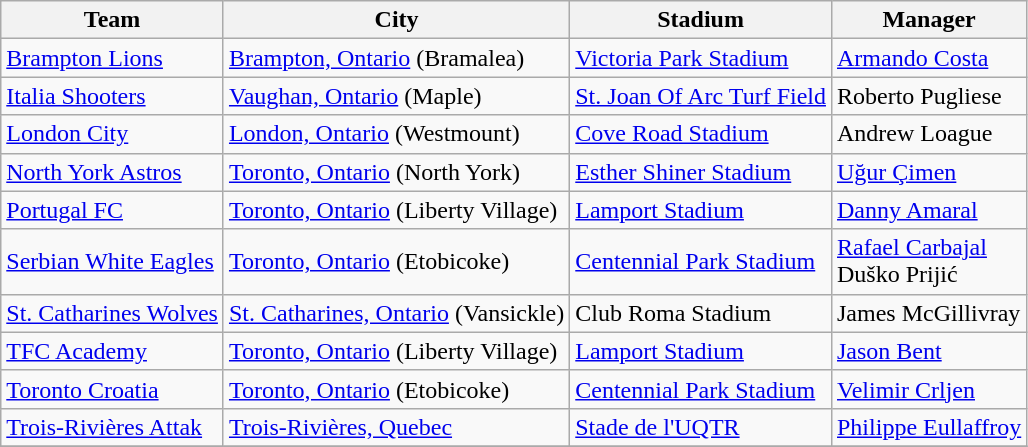<table class="wikitable sortable">
<tr>
<th>Team</th>
<th>City</th>
<th>Stadium</th>
<th>Manager</th>
</tr>
<tr>
<td><a href='#'>Brampton Lions</a></td>
<td><a href='#'>Brampton, Ontario</a> (Bramalea)</td>
<td><a href='#'>Victoria Park Stadium</a></td>
<td><a href='#'>Armando Costa</a></td>
</tr>
<tr>
<td><a href='#'>Italia Shooters</a></td>
<td><a href='#'>Vaughan, Ontario</a> (Maple)</td>
<td><a href='#'>St. Joan Of Arc Turf Field</a></td>
<td>Roberto Pugliese</td>
</tr>
<tr>
<td><a href='#'>London City</a></td>
<td><a href='#'>London, Ontario</a> (Westmount)</td>
<td><a href='#'>Cove Road Stadium</a></td>
<td>Andrew Loague</td>
</tr>
<tr>
<td><a href='#'>North York Astros</a></td>
<td><a href='#'>Toronto, Ontario</a> (North York)</td>
<td><a href='#'>Esther Shiner Stadium</a></td>
<td><a href='#'>Uğur Çimen</a></td>
</tr>
<tr>
<td><a href='#'>Portugal FC</a></td>
<td><a href='#'>Toronto, Ontario</a> (Liberty Village)</td>
<td><a href='#'>Lamport Stadium</a></td>
<td><a href='#'>Danny Amaral</a></td>
</tr>
<tr>
<td><a href='#'>Serbian White Eagles</a></td>
<td><a href='#'>Toronto, Ontario</a> (Etobicoke)</td>
<td><a href='#'>Centennial Park Stadium</a></td>
<td><a href='#'>Rafael Carbajal</a><br>Duško Prijić</td>
</tr>
<tr>
<td><a href='#'>St. Catharines Wolves</a></td>
<td><a href='#'>St. Catharines, Ontario</a> (Vansickle)</td>
<td>Club Roma Stadium</td>
<td>James McGillivray</td>
</tr>
<tr>
<td><a href='#'>TFC Academy</a></td>
<td><a href='#'>Toronto, Ontario</a> (Liberty Village)</td>
<td><a href='#'>Lamport Stadium</a></td>
<td><a href='#'>Jason Bent</a></td>
</tr>
<tr>
<td><a href='#'>Toronto Croatia</a></td>
<td><a href='#'>Toronto, Ontario</a> (Etobicoke)</td>
<td><a href='#'>Centennial Park Stadium</a></td>
<td><a href='#'>Velimir Crljen</a></td>
</tr>
<tr>
<td><a href='#'>Trois-Rivières Attak</a></td>
<td><a href='#'>Trois-Rivières, Quebec</a></td>
<td><a href='#'>Stade de l'UQTR</a></td>
<td><a href='#'>Philippe Eullaffroy</a></td>
</tr>
<tr>
</tr>
</table>
